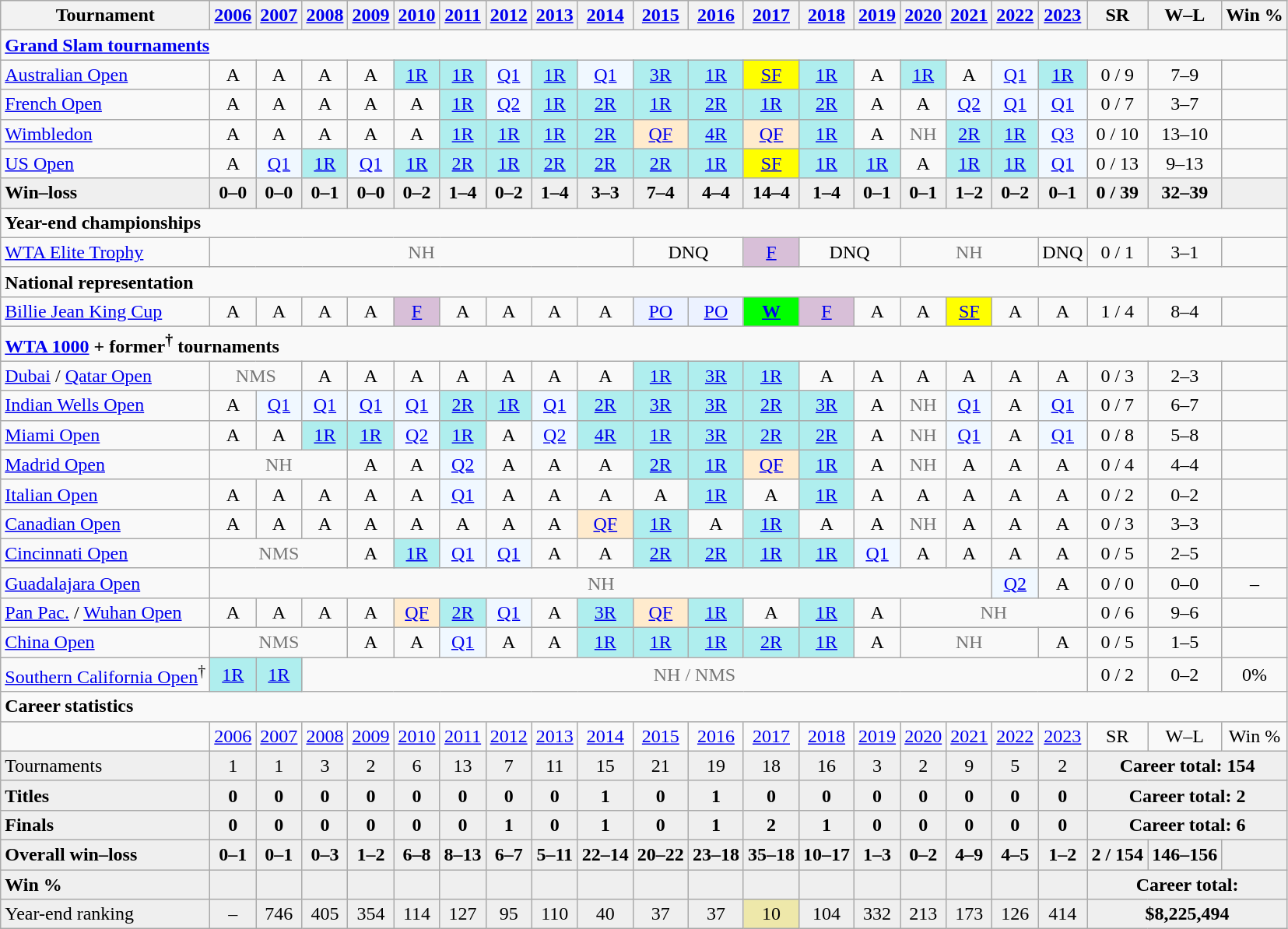<table class="wikitable nowrap" style=text-align:center;>
<tr>
<th>Tournament</th>
<th><a href='#'>2006</a></th>
<th><a href='#'>2007</a></th>
<th><a href='#'>2008</a></th>
<th><a href='#'>2009</a></th>
<th><a href='#'>2010</a></th>
<th><a href='#'>2011</a></th>
<th><a href='#'>2012</a></th>
<th><a href='#'>2013</a></th>
<th><a href='#'>2014</a></th>
<th><a href='#'>2015</a></th>
<th><a href='#'>2016</a></th>
<th><a href='#'>2017</a></th>
<th><a href='#'>2018</a></th>
<th><a href='#'>2019</a></th>
<th><a href='#'>2020</a></th>
<th><a href='#'>2021</a></th>
<th><a href='#'>2022</a></th>
<th><a href='#'>2023</a></th>
<th>SR</th>
<th>W–L</th>
<th>Win %</th>
</tr>
<tr>
<td colspan="22" style="text-align:left"><strong><a href='#'>Grand Slam tournaments</a></strong></td>
</tr>
<tr>
<td align=left><a href='#'>Australian Open</a></td>
<td>A</td>
<td>A</td>
<td>A</td>
<td>A</td>
<td style=background:#afeeee><a href='#'>1R</a></td>
<td style=background:#afeeee><a href='#'>1R</a></td>
<td bgcolor=f0f8ff><a href='#'>Q1</a></td>
<td style=background:#afeeee><a href='#'>1R</a></td>
<td bgcolor=f0f8ff><a href='#'>Q1</a></td>
<td style=background:#afeeee><a href='#'>3R</a></td>
<td style=background:#afeeee><a href='#'>1R</a></td>
<td bgcolor=yellow><a href='#'>SF</a></td>
<td style=background:#afeeee><a href='#'>1R</a></td>
<td>A</td>
<td style=background:#afeeee><a href='#'>1R</a></td>
<td>A</td>
<td bgcolor=f0f8ff><a href='#'>Q1</a></td>
<td style=background:#afeeee><a href='#'>1R</a></td>
<td>0 / 9</td>
<td>7–9</td>
<td></td>
</tr>
<tr>
<td align=left><a href='#'>French Open</a></td>
<td>A</td>
<td>A</td>
<td>A</td>
<td>A</td>
<td>A</td>
<td style=background:#afeeee><a href='#'>1R</a></td>
<td bgcolor=f0f8ff><a href='#'>Q2</a></td>
<td style=background:#afeeee><a href='#'>1R</a></td>
<td style=background:#afeeee><a href='#'>2R</a></td>
<td style=background:#afeeee><a href='#'>1R</a></td>
<td style=background:#afeeee><a href='#'>2R</a></td>
<td style=background:#afeeee><a href='#'>1R</a></td>
<td style=background:#afeeee><a href='#'>2R</a></td>
<td>A</td>
<td>A</td>
<td bgcolor=f0f8ff><a href='#'>Q2</a></td>
<td bgcolor=f0f8ff><a href='#'>Q1</a></td>
<td bgcolor=f0f8ff><a href='#'>Q1</a></td>
<td>0 / 7</td>
<td>3–7</td>
<td></td>
</tr>
<tr>
<td align=left><a href='#'>Wimbledon</a></td>
<td>A</td>
<td>A</td>
<td>A</td>
<td>A</td>
<td>A</td>
<td style=background:#afeeee><a href='#'>1R</a></td>
<td style=background:#afeeee><a href='#'>1R</a></td>
<td style=background:#afeeee><a href='#'>1R</a></td>
<td style=background:#afeeee><a href='#'>2R</a></td>
<td bgcolor=#ffebcd><a href='#'>QF</a></td>
<td style=background:#afeeee><a href='#'>4R</a></td>
<td bgcolor=#ffebcd><a href='#'>QF</a></td>
<td style=background:#afeeee><a href='#'>1R</a></td>
<td>A</td>
<td style=color:#767676>NH</td>
<td style=background:#afeeee><a href='#'>2R</a></td>
<td bgcolor=afeeee><a href='#'>1R</a></td>
<td bgcolor=f0f8ff><a href='#'>Q3</a></td>
<td>0 / 10</td>
<td>13–10</td>
<td></td>
</tr>
<tr>
<td align=left><a href='#'>US Open</a></td>
<td>A</td>
<td bgcolor=f0f8ff><a href='#'>Q1</a></td>
<td style=background:#afeeee><a href='#'>1R</a></td>
<td bgcolor=f0f8ff><a href='#'>Q1</a></td>
<td style=background:#afeeee><a href='#'>1R</a></td>
<td style=background:#afeeee><a href='#'>2R</a></td>
<td style=background:#afeeee><a href='#'>1R</a></td>
<td style=background:#afeeee><a href='#'>2R</a></td>
<td style=background:#afeeee><a href='#'>2R</a></td>
<td style=background:#afeeee><a href='#'>2R</a></td>
<td style=background:#afeeee><a href='#'>1R</a></td>
<td bgcolor=yellow><a href='#'>SF</a></td>
<td style=background:#afeeee><a href='#'>1R</a></td>
<td style=background:#afeeee><a href='#'>1R</a></td>
<td>A</td>
<td style=background:#afeeee><a href='#'>1R</a></td>
<td bgcolor=afeeee><a href='#'>1R</a></td>
<td bgcolor=f0f8ff><a href='#'>Q1</a></td>
<td>0 / 13</td>
<td>9–13</td>
<td></td>
</tr>
<tr style=font-weight:bold;background:#efefef>
<td style=text-align:left>Win–loss</td>
<td>0–0</td>
<td>0–0</td>
<td>0–1</td>
<td>0–0</td>
<td>0–2</td>
<td>1–4</td>
<td>0–2</td>
<td>1–4</td>
<td>3–3</td>
<td>7–4</td>
<td>4–4</td>
<td>14–4</td>
<td>1–4</td>
<td>0–1</td>
<td>0–1</td>
<td>1–2</td>
<td>0–2</td>
<td>0–1</td>
<td>0 / 39</td>
<td>32–39</td>
<td></td>
</tr>
<tr>
<td colspan="22" align="left"><strong>Year-end championships</strong></td>
</tr>
<tr>
<td align=left><a href='#'>WTA Elite Trophy</a></td>
<td style=color:#767676 colspan=9>NH</td>
<td colspan=2>DNQ</td>
<td bgcolor=thistle><a href='#'>F</a></td>
<td colspan=2>DNQ</td>
<td colspan=3 style="color:#767676">NH</td>
<td>DNQ</td>
<td>0 / 1</td>
<td>3–1</td>
<td></td>
</tr>
<tr>
<td colspan="22" align="left"><strong>National representation</strong></td>
</tr>
<tr>
<td align=left><a href='#'>Billie Jean King Cup</a></td>
<td>A</td>
<td>A</td>
<td>A</td>
<td>A</td>
<td bgcolor=thistle><a href='#'>F</a></td>
<td>A</td>
<td>A</td>
<td>A</td>
<td>A</td>
<td bgcolor=ecf2ff><a href='#'>PO</a></td>
<td bgcolor=ecf2ff><a href='#'>PO</a></td>
<td bgcolor=lime><a href='#'><strong>W</strong></a></td>
<td bgcolor=thistle><a href='#'>F</a></td>
<td>A</td>
<td>A</td>
<td bgcolor=yellow><a href='#'>SF</a></td>
<td>A</td>
<td>A</td>
<td>1 / 4</td>
<td>8–4</td>
<td></td>
</tr>
<tr>
<td colspan="22" align="left"><strong><a href='#'>WTA 1000</a> + former<sup>†</sup> tournaments</strong></td>
</tr>
<tr>
<td align=left><a href='#'>Dubai</a> / <a href='#'>Qatar Open</a></td>
<td colspan=2 style=color:#767676>NMS</td>
<td>A</td>
<td>A</td>
<td>A</td>
<td>A</td>
<td>A</td>
<td>A</td>
<td>A</td>
<td bgcolor=afeeee><a href='#'>1R</a></td>
<td bgcolor=afeeee><a href='#'>3R</a></td>
<td bgcolor=afeeee><a href='#'>1R</a></td>
<td>A</td>
<td>A</td>
<td>A</td>
<td>A</td>
<td>A</td>
<td>A</td>
<td>0 / 3</td>
<td>2–3</td>
<td></td>
</tr>
<tr>
<td align=left><a href='#'>Indian Wells Open</a></td>
<td>A</td>
<td bgcolor=f0f8ff><a href='#'>Q1</a></td>
<td bgcolor=f0f8ff><a href='#'>Q1</a></td>
<td bgcolor=f0f8ff><a href='#'>Q1</a></td>
<td bgcolor=f0f8ff><a href='#'>Q1</a></td>
<td bgcolor=afeeee><a href='#'>2R</a></td>
<td bgcolor=afeeee><a href='#'>1R</a></td>
<td bgcolor=f0f8ff><a href='#'>Q1</a></td>
<td bgcolor=afeeee><a href='#'>2R</a></td>
<td bgcolor=afeeee><a href='#'>3R</a></td>
<td bgcolor=afeeee><a href='#'>3R</a></td>
<td bgcolor=afeeee><a href='#'>2R</a></td>
<td bgcolor=afeeee><a href='#'>3R</a></td>
<td>A</td>
<td style="color:#767676">NH</td>
<td bgcolor=f0f8ff><a href='#'>Q1</a></td>
<td>A</td>
<td bgcolor=f0f8ff><a href='#'>Q1</a></td>
<td>0 / 7</td>
<td>6–7</td>
<td></td>
</tr>
<tr>
<td align=left><a href='#'>Miami Open</a></td>
<td>A</td>
<td>A</td>
<td bgcolor=afeeee><a href='#'>1R</a></td>
<td bgcolor=afeeee><a href='#'>1R</a></td>
<td bgcolor=f0f8ff><a href='#'>Q2</a></td>
<td bgcolor=afeeee><a href='#'>1R</a></td>
<td>A</td>
<td bgcolor=f0f8ff><a href='#'>Q2</a></td>
<td bgcolor=afeeee><a href='#'>4R</a></td>
<td bgcolor=afeeee><a href='#'>1R</a></td>
<td bgcolor=afeeee><a href='#'>3R</a></td>
<td bgcolor=afeeee><a href='#'>2R</a></td>
<td bgcolor=afeeee><a href='#'>2R</a></td>
<td>A</td>
<td style="color:#767676">NH</td>
<td bgcolor=f0f8ff><a href='#'>Q1</a></td>
<td>A</td>
<td bgcolor=f0f8ff><a href='#'>Q1</a></td>
<td>0 / 8</td>
<td>5–8</td>
<td></td>
</tr>
<tr>
<td align=left><a href='#'>Madrid Open</a></td>
<td style=color:#767676 colspan=3>NH</td>
<td>A</td>
<td>A</td>
<td bgcolor=f0f8ff><a href='#'>Q2</a></td>
<td>A</td>
<td>A</td>
<td>A</td>
<td bgcolor=afeeee><a href='#'>2R</a></td>
<td bgcolor=afeeee><a href='#'>1R</a></td>
<td bgcolor=ffebcd><a href='#'>QF</a></td>
<td bgcolor=afeeee><a href='#'>1R</a></td>
<td>A</td>
<td style="color:#767676">NH</td>
<td>A</td>
<td>A</td>
<td>A</td>
<td>0 / 4</td>
<td>4–4</td>
<td></td>
</tr>
<tr>
<td align=left><a href='#'>Italian  Open</a></td>
<td>A</td>
<td>A</td>
<td>A</td>
<td>A</td>
<td>A</td>
<td bgcolor=f0f8ff><a href='#'>Q1</a></td>
<td>A</td>
<td>A</td>
<td>A</td>
<td>A</td>
<td bgcolor=afeeee><a href='#'>1R</a></td>
<td>A</td>
<td bgcolor=afeeee><a href='#'>1R</a></td>
<td>A</td>
<td>A</td>
<td>A</td>
<td>A</td>
<td>A</td>
<td>0 / 2</td>
<td>0–2</td>
<td></td>
</tr>
<tr>
<td align=left><a href='#'>Canadian Open</a></td>
<td>A</td>
<td>A</td>
<td>A</td>
<td>A</td>
<td>A</td>
<td>A</td>
<td>A</td>
<td>A</td>
<td bgcolor=ffebcd><a href='#'>QF</a></td>
<td bgcolor=afeeee><a href='#'>1R</a></td>
<td>A</td>
<td bgcolor=afeeee><a href='#'>1R</a></td>
<td>A</td>
<td>A</td>
<td style="color:#767676">NH</td>
<td>A</td>
<td>A</td>
<td>A</td>
<td>0 / 3</td>
<td>3–3</td>
<td></td>
</tr>
<tr>
<td align=left><a href='#'>Cincinnati Open</a></td>
<td style=color:#767676 colspan=3>NMS</td>
<td>A</td>
<td bgcolor=afeeee><a href='#'>1R</a></td>
<td bgcolor=f0f8ff><a href='#'>Q1</a></td>
<td bgcolor=f0f8ff><a href='#'>Q1</a></td>
<td>A</td>
<td>A</td>
<td bgcolor=afeeee><a href='#'>2R</a></td>
<td bgcolor=afeeee><a href='#'>2R</a></td>
<td bgcolor=afeeee><a href='#'>1R</a></td>
<td bgcolor=afeeee><a href='#'>1R</a></td>
<td bgcolor=f0f8ff><a href='#'>Q1</a></td>
<td>A</td>
<td>A</td>
<td>A</td>
<td>A</td>
<td>0 / 5</td>
<td>2–5</td>
<td></td>
</tr>
<tr>
<td align=left><a href='#'>Guadalajara Open</a></td>
<td colspan=16 style=color:#767676>NH</td>
<td bgcolor=f0f8ff><a href='#'>Q2</a></td>
<td>A</td>
<td>0 / 0</td>
<td>0–0</td>
<td>–</td>
</tr>
<tr>
<td align=left><a href='#'>Pan Pac.</a> / <a href='#'>Wuhan Open</a></td>
<td>A</td>
<td>A</td>
<td>A</td>
<td>A</td>
<td bgcolor=ffebcd><a href='#'>QF</a></td>
<td bgcolor=afeeee><a href='#'>2R</a></td>
<td bgcolor=f0f8ff><a href='#'>Q1</a></td>
<td>A</td>
<td bgcolor=afeeee><a href='#'>3R</a></td>
<td bgcolor=ffebcd><a href='#'>QF</a></td>
<td bgcolor=afeeee><a href='#'>1R</a></td>
<td>A</td>
<td bgcolor=afeeee><a href='#'>1R</a></td>
<td>A</td>
<td colspan="4" style="color:#767676">NH</td>
<td>0 / 6</td>
<td>9–6</td>
<td></td>
</tr>
<tr>
<td align=left><a href='#'>China Open</a></td>
<td colspan="3" style="color:#767676">NMS</td>
<td>A</td>
<td>A</td>
<td bgcolor=f0f8ff><a href='#'>Q1</a></td>
<td>A</td>
<td>A</td>
<td bgcolor=afeeee><a href='#'>1R</a></td>
<td bgcolor=afeeee><a href='#'>1R</a></td>
<td bgcolor=afeeee><a href='#'>1R</a></td>
<td bgcolor=afeeee><a href='#'>2R</a></td>
<td bgcolor=afeeee><a href='#'>1R</a></td>
<td>A</td>
<td colspan="3" style="color:#767676">NH</td>
<td>A</td>
<td>0 / 5</td>
<td>1–5</td>
<td></td>
</tr>
<tr>
<td align="left"><a href='#'>Southern California Open</a><sup>†</sup></td>
<td bgcolor=afeeee><a href='#'>1R</a></td>
<td bgcolor=afeeee><a href='#'>1R</a></td>
<td colspan=16 style=color:#767676>NH / NMS</td>
<td>0 / 2</td>
<td>0–2</td>
<td>0%</td>
</tr>
<tr>
<td colspan="22" style="text-align:left"><strong>Career statistics</strong></td>
</tr>
<tr>
<td></td>
<td><a href='#'>2006</a></td>
<td><a href='#'>2007</a></td>
<td><a href='#'>2008</a></td>
<td><a href='#'>2009</a></td>
<td><a href='#'>2010</a></td>
<td><a href='#'>2011</a></td>
<td><a href='#'>2012</a></td>
<td><a href='#'>2013</a></td>
<td><a href='#'>2014</a></td>
<td><a href='#'>2015</a></td>
<td><a href='#'>2016</a></td>
<td><a href='#'>2017</a></td>
<td><a href='#'>2018</a></td>
<td><a href='#'>2019</a></td>
<td><a href='#'>2020</a></td>
<td><a href='#'>2021</a></td>
<td><a href='#'>2022</a></td>
<td><a href='#'>2023</a></td>
<td>SR</td>
<td>W–L</td>
<td>Win %</td>
</tr>
<tr bgcolor=efefef>
<td align=left>Tournaments</td>
<td>1</td>
<td>1</td>
<td>3</td>
<td>2</td>
<td>6</td>
<td>13</td>
<td>7</td>
<td>11</td>
<td>15</td>
<td>21</td>
<td>19</td>
<td>18</td>
<td>16</td>
<td>3</td>
<td>2</td>
<td>9</td>
<td>5</td>
<td>2</td>
<td colspan="3"><strong>Career total: 154</strong></td>
</tr>
<tr style=font-weight:bold;background:#efefef>
<td style=text-align:left>Titles</td>
<td>0</td>
<td>0</td>
<td>0</td>
<td>0</td>
<td>0</td>
<td>0</td>
<td>0</td>
<td>0</td>
<td>1</td>
<td>0</td>
<td>1</td>
<td>0</td>
<td>0</td>
<td>0</td>
<td>0</td>
<td>0</td>
<td>0</td>
<td>0</td>
<td colspan="3">Career total: 2</td>
</tr>
<tr style=font-weight:bold;background:#efefef>
<td style=text-align:left>Finals</td>
<td>0</td>
<td>0</td>
<td>0</td>
<td>0</td>
<td>0</td>
<td>0</td>
<td>1</td>
<td>0</td>
<td>1</td>
<td>0</td>
<td>1</td>
<td>2</td>
<td>1</td>
<td>0</td>
<td>0</td>
<td>0</td>
<td>0</td>
<td>0</td>
<td colspan="3">Career total: 6</td>
</tr>
<tr style=font-weight:bold;background:#efefef>
<td style=text-align:left>Overall win–loss</td>
<td>0–1</td>
<td>0–1</td>
<td>0–3</td>
<td>1–2</td>
<td>6–8</td>
<td>8–13</td>
<td>6–7</td>
<td>5–11</td>
<td>22–14</td>
<td>20–22</td>
<td>23–18</td>
<td>35–18</td>
<td>10–17</td>
<td>1–3</td>
<td>0–2</td>
<td>4–9</td>
<td>4–5</td>
<td>1–2</td>
<td>2 / 154</td>
<td>146–156</td>
<td></td>
</tr>
<tr style=font-weight:bold;background:#efefef>
<td align=left>Win %</td>
<td></td>
<td></td>
<td></td>
<td></td>
<td></td>
<td></td>
<td></td>
<td></td>
<td></td>
<td></td>
<td></td>
<td></td>
<td></td>
<td></td>
<td></td>
<td></td>
<td></td>
<td></td>
<td colspan="3">Career total: </td>
</tr>
<tr bgcolor=efefef>
<td align=left>Year-end ranking</td>
<td>–</td>
<td>746</td>
<td>405</td>
<td>354</td>
<td>114</td>
<td>127</td>
<td>95</td>
<td>110</td>
<td>40</td>
<td>37</td>
<td>37</td>
<td bgcolor=eee8aa>10</td>
<td>104</td>
<td>332</td>
<td>213</td>
<td>173</td>
<td>126</td>
<td>414</td>
<td colspan="3"><strong>$8,225,494</strong></td>
</tr>
</table>
